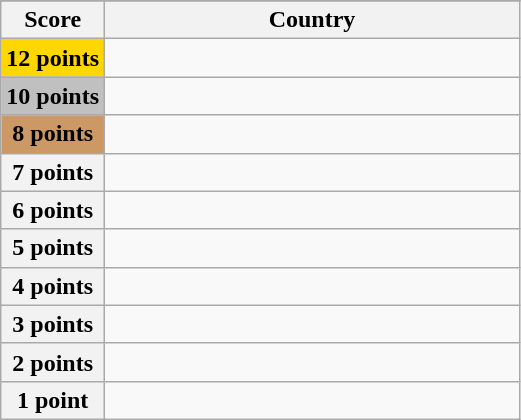<table class="wikitable">
<tr>
</tr>
<tr>
<th scope="col" width="20%">Score</th>
<th scope="col">Country</th>
</tr>
<tr>
<th scope="row" style="background:gold">12 points</th>
<td></td>
</tr>
<tr>
<th scope="row" style="background:silver">10 points</th>
<td></td>
</tr>
<tr>
<th scope="row" style="background:#CC9966">8 points</th>
<td></td>
</tr>
<tr>
<th scope="row" width=20%>7 points</th>
<td></td>
</tr>
<tr>
<th scope="row" width=20%>6 points</th>
<td></td>
</tr>
<tr>
<th scope="row" width=20%>5 points</th>
<td></td>
</tr>
<tr>
<th scope="row" width=20%>4 points</th>
<td></td>
</tr>
<tr>
<th scope="row" width=20%>3 points</th>
<td></td>
</tr>
<tr>
<th scope="row" width=20%>2 points</th>
<td></td>
</tr>
<tr>
<th scope="row" width=20%>1 point</th>
<td></td>
</tr>
</table>
